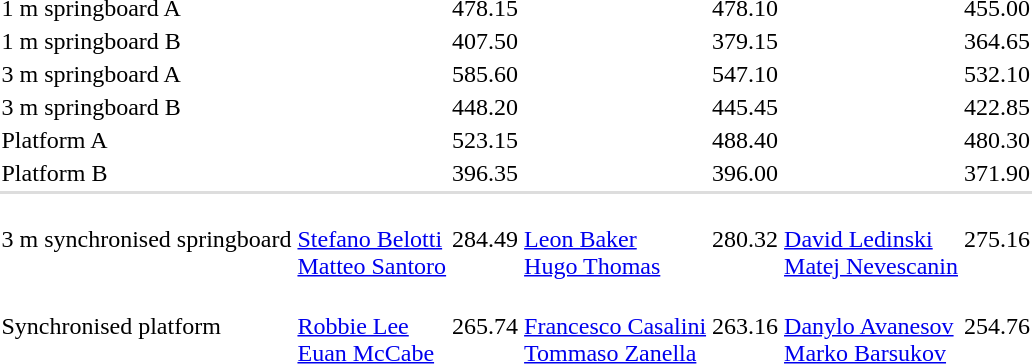<table>
<tr>
<td>1 m springboard A</td>
<td></td>
<td>478.15</td>
<td></td>
<td>478.10</td>
<td></td>
<td>455.00</td>
</tr>
<tr>
<td>1 m springboard B</td>
<td></td>
<td>407.50</td>
<td></td>
<td>379.15</td>
<td></td>
<td>364.65</td>
</tr>
<tr>
<td>3 m springboard A</td>
<td></td>
<td>585.60</td>
<td></td>
<td>547.10</td>
<td></td>
<td>532.10</td>
</tr>
<tr>
<td>3 m springboard B</td>
<td></td>
<td>448.20</td>
<td></td>
<td>445.45</td>
<td></td>
<td>422.85</td>
</tr>
<tr>
<td>Platform A</td>
<td></td>
<td>523.15</td>
<td></td>
<td>488.40</td>
<td></td>
<td>480.30</td>
</tr>
<tr>
<td>Platform B</td>
<td></td>
<td>396.35</td>
<td></td>
<td>396.00</td>
<td></td>
<td>371.90</td>
</tr>
<tr bgcolor=#DDDDDD>
<td colspan=7></td>
</tr>
<tr>
<td>3 m synchronised springboard</td>
<td><br><a href='#'>Stefano Belotti</a><br><a href='#'>Matteo Santoro</a></td>
<td>284.49</td>
<td><br><a href='#'>Leon Baker</a><br><a href='#'>Hugo Thomas</a></td>
<td>280.32</td>
<td><br><a href='#'>David Ledinski</a><br><a href='#'>Matej Nevescanin</a></td>
<td>275.16</td>
</tr>
<tr>
<td>Synchronised platform</td>
<td><br><a href='#'>Robbie Lee</a><br><a href='#'>Euan McCabe</a></td>
<td>265.74</td>
<td><br><a href='#'>Francesco Casalini</a><br><a href='#'>Tommaso Zanella</a></td>
<td>263.16</td>
<td><br><a href='#'>Danylo Avanesov</a><br><a href='#'>Marko Barsukov</a></td>
<td>254.76</td>
</tr>
</table>
